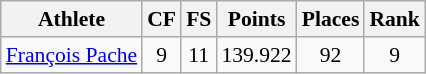<table class="wikitable" border="1" style="font-size:90%">
<tr>
<th>Athlete</th>
<th>CF</th>
<th>FS</th>
<th>Points</th>
<th>Places</th>
<th>Rank</th>
</tr>
<tr align=center>
<td align=left><a href='#'>François Pache</a></td>
<td>9</td>
<td>11</td>
<td>139.922</td>
<td>92</td>
<td>9</td>
</tr>
</table>
